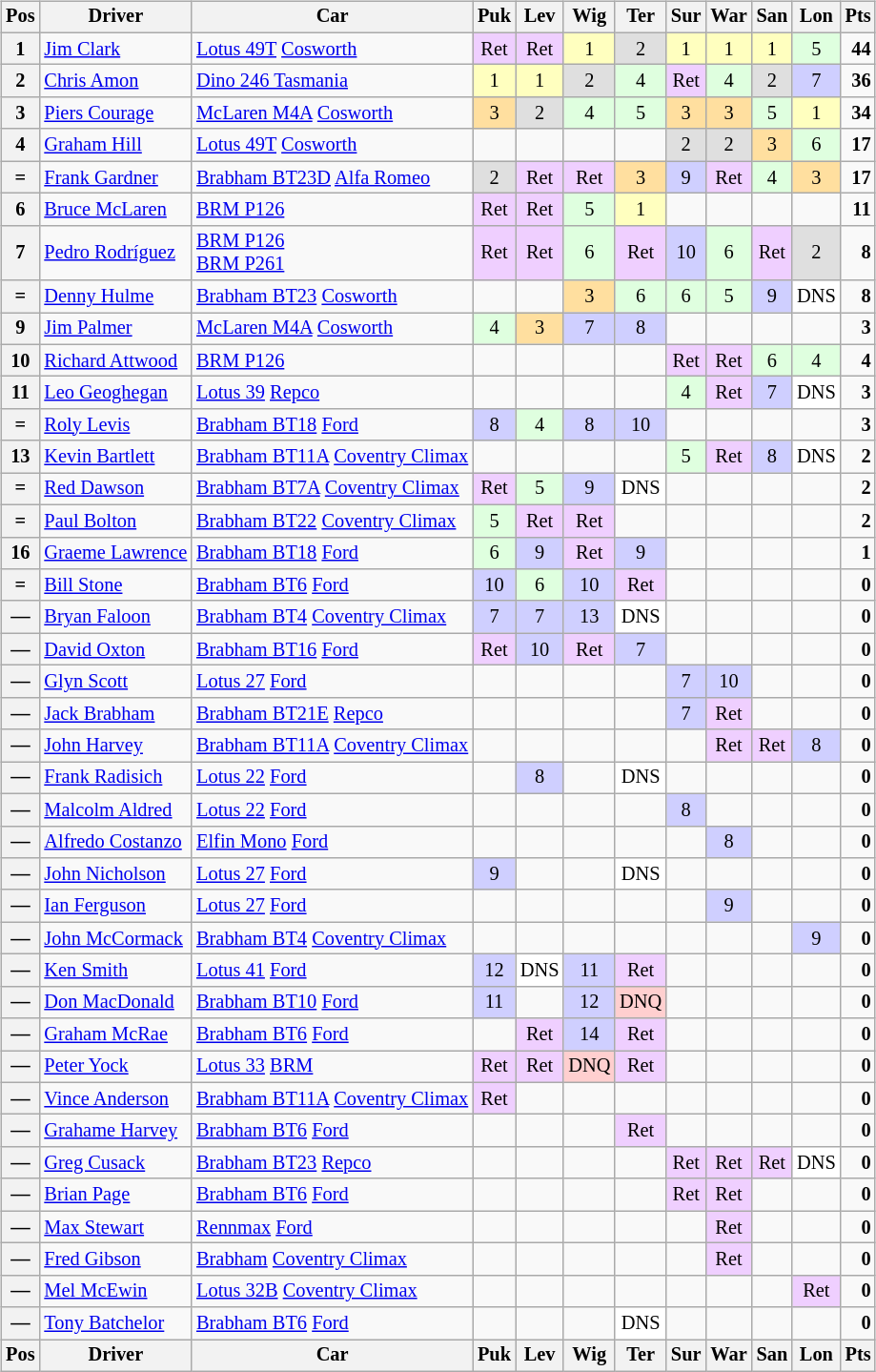<table>
<tr>
<td valign="top"><br><table class="wikitable" style="font-size: 85%">
<tr valign="top">
<th valign="middle">Pos</th>
<th valign="middle">Driver</th>
<th valign="middle">Car</th>
<th>Puk</th>
<th>Lev</th>
<th>Wig</th>
<th>Ter</th>
<th>Sur</th>
<th>War</th>
<th>San</th>
<th>Lon</th>
<th valign="middle">Pts</th>
</tr>
<tr align="center">
<th>1</th>
<td align="left"> <a href='#'>Jim Clark</a></td>
<td align="left"><a href='#'>Lotus 49T</a> <a href='#'>Cosworth</a></td>
<td style="background:#efcfff;">Ret</td>
<td style="background:#efcfff;">Ret</td>
<td style="background:#ffffbf;">1</td>
<td style="background:#dfdfdf;">2</td>
<td style="background:#ffffbf;">1</td>
<td style="background:#ffffbf;">1</td>
<td style="background:#ffffbf;">1</td>
<td style="background:#dfffdf;">5</td>
<td align="right"><strong>44</strong></td>
</tr>
<tr align="center">
<th>2</th>
<td align="left"> <a href='#'>Chris Amon</a></td>
<td align="left"><a href='#'>Dino 246 Tasmania</a></td>
<td style="background:#ffffbf;">1</td>
<td style="background:#ffffbf;">1</td>
<td style="background:#dfdfdf;">2</td>
<td style="background:#dfffdf;">4</td>
<td style="background:#efcfff;">Ret</td>
<td style="background:#dfffdf;">4</td>
<td style="background:#dfdfdf;">2</td>
<td style="background:#cfcfff;">7</td>
<td align="right"><strong>36</strong></td>
</tr>
<tr align="center">
<th>3</th>
<td align="left"> <a href='#'>Piers Courage</a></td>
<td align="left"><a href='#'>McLaren M4A</a> <a href='#'>Cosworth</a></td>
<td style="background:#ffdf9f;">3</td>
<td style="background:#dfdfdf;">2</td>
<td style="background:#dfffdf;">4</td>
<td style="background:#dfffdf;">5</td>
<td style="background:#ffdf9f;">3</td>
<td style="background:#ffdf9f;">3</td>
<td style="background:#dfffdf;">5</td>
<td style="background:#ffffbf;">1</td>
<td align="right"><strong>34</strong></td>
</tr>
<tr align="center">
<th>4</th>
<td align="left"> <a href='#'>Graham Hill</a></td>
<td align="left"><a href='#'>Lotus 49T</a> <a href='#'>Cosworth</a></td>
<td></td>
<td></td>
<td></td>
<td></td>
<td style="background:#dfdfdf;">2</td>
<td style="background:#dfdfdf;">2</td>
<td style="background:#ffdf9f;">3</td>
<td style="background:#dfffdf;">6</td>
<td align="right"><strong>17</strong></td>
</tr>
<tr align="center">
<th>=</th>
<td align="left"> <a href='#'>Frank Gardner</a></td>
<td align="left"><a href='#'>Brabham BT23D</a> <a href='#'>Alfa Romeo</a></td>
<td style="background:#dfdfdf;">2</td>
<td style="background:#efcfff;">Ret</td>
<td style="background:#efcfff;">Ret</td>
<td style="background:#ffdf9f;">3</td>
<td style="background:#cfcfff;">9</td>
<td style="background:#efcfff;">Ret</td>
<td style="background:#dfffdf;">4</td>
<td style="background:#ffdf9f;">3</td>
<td align="right"><strong>17</strong></td>
</tr>
<tr align="center">
<th>6</th>
<td align="left"> <a href='#'>Bruce McLaren</a></td>
<td align="left"><a href='#'>BRM P126</a></td>
<td style="background:#efcfff;">Ret</td>
<td style="background:#efcfff;">Ret</td>
<td style="background:#dfffdf;">5</td>
<td style="background:#ffffbf;">1</td>
<td></td>
<td></td>
<td></td>
<td></td>
<td align="right"><strong>11</strong></td>
</tr>
<tr align="center">
<th>7</th>
<td align="left"> <a href='#'>Pedro Rodríguez</a></td>
<td align="left"><a href='#'>BRM P126</a> <br> <a href='#'>BRM P261</a></td>
<td style="background:#efcfff;">Ret</td>
<td style="background:#efcfff;">Ret</td>
<td style="background:#dfffdf;">6</td>
<td style="background:#efcfff;">Ret</td>
<td style="background:#cfcfff;">10</td>
<td style="background:#dfffdf;">6</td>
<td style="background:#efcfff;">Ret</td>
<td style="background:#dfdfdf;">2</td>
<td align="right"><strong>8</strong></td>
</tr>
<tr align="center">
<th>=</th>
<td align="left"> <a href='#'>Denny Hulme</a></td>
<td align="left"><a href='#'>Brabham BT23</a> <a href='#'>Cosworth</a></td>
<td></td>
<td></td>
<td style="background:#ffdf9f;">3</td>
<td style="background:#dfffdf;">6</td>
<td style="background:#dfffdf;">6</td>
<td style="background:#dfffdf;">5</td>
<td style="background:#cfcfff;">9</td>
<td style="background:#ffffff;">DNS</td>
<td align="right"><strong>8</strong></td>
</tr>
<tr align="center">
<th>9</th>
<td align="left"> <a href='#'>Jim Palmer</a></td>
<td align="left"><a href='#'>McLaren M4A</a> <a href='#'>Cosworth</a></td>
<td style="background:#dfffdf;">4</td>
<td style="background:#ffdf9f;">3</td>
<td style="background:#cfcfff;">7</td>
<td style="background:#cfcfff;">8</td>
<td></td>
<td></td>
<td></td>
<td></td>
<td align="right"><strong>3</strong></td>
</tr>
<tr align="center">
<th>10</th>
<td align="left"> <a href='#'>Richard Attwood</a></td>
<td align="left"><a href='#'>BRM P126</a></td>
<td></td>
<td></td>
<td></td>
<td></td>
<td style="background:#efcfff;">Ret</td>
<td style="background:#efcfff;">Ret</td>
<td style="background:#dfffdf;">6</td>
<td style="background:#dfffdf;">4</td>
<td align="right"><strong>4</strong></td>
</tr>
<tr align="center">
<th>11</th>
<td align="left"> <a href='#'>Leo Geoghegan</a></td>
<td align="left"><a href='#'>Lotus 39</a> <a href='#'>Repco</a></td>
<td></td>
<td></td>
<td></td>
<td></td>
<td style="background:#dfffdf;">4</td>
<td style="background:#efcfff;">Ret</td>
<td style="background:#cfcfff;">7</td>
<td style="background:#ffffff;">DNS</td>
<td align="right"><strong>3</strong></td>
</tr>
<tr align="center">
<th>=</th>
<td align="left"> <a href='#'>Roly Levis</a></td>
<td align="left"><a href='#'>Brabham BT18</a> <a href='#'>Ford</a></td>
<td style="background:#cfcfff;">8</td>
<td style="background:#dfffdf;">4</td>
<td style="background:#cfcfff;">8</td>
<td style="background:#cfcfff;">10</td>
<td></td>
<td></td>
<td></td>
<td></td>
<td align="right"><strong>3</strong></td>
</tr>
<tr align="center">
<th>13</th>
<td align="left"> <a href='#'>Kevin Bartlett</a></td>
<td align="left"><a href='#'>Brabham BT11A</a> <a href='#'>Coventry Climax</a></td>
<td></td>
<td></td>
<td></td>
<td></td>
<td style="background:#dfffdf;">5</td>
<td style="background:#efcfff;">Ret</td>
<td style="background:#cfcfff;">8</td>
<td style="background:#ffffff;">DNS</td>
<td align="right"><strong>2</strong></td>
</tr>
<tr align="center">
<th>=</th>
<td align="left"> <a href='#'>Red Dawson</a></td>
<td align="left"><a href='#'>Brabham BT7A</a> <a href='#'>Coventry Climax</a></td>
<td style="background:#efcfff;">Ret</td>
<td style="background:#dfffdf;">5</td>
<td style="background:#cfcfff;">9</td>
<td style="background:#ffffff;">DNS</td>
<td></td>
<td></td>
<td></td>
<td></td>
<td align="right"><strong>2</strong></td>
</tr>
<tr align="center">
<th>=</th>
<td align="left"> <a href='#'>Paul Bolton</a></td>
<td align="left"><a href='#'>Brabham BT22</a> <a href='#'>Coventry Climax</a></td>
<td style="background:#dfffdf;">5</td>
<td style="background:#efcfff;">Ret</td>
<td style="background:#efcfff;">Ret</td>
<td></td>
<td></td>
<td></td>
<td></td>
<td></td>
<td align="right"><strong>2</strong></td>
</tr>
<tr align="center">
<th>16</th>
<td align="left"> <a href='#'>Graeme Lawrence</a></td>
<td align="left"><a href='#'>Brabham BT18</a> <a href='#'>Ford</a></td>
<td style="background:#dfffdf;">6</td>
<td style="background:#cfcfff;">9</td>
<td style="background:#efcfff;">Ret</td>
<td style="background:#cfcfff;">9</td>
<td></td>
<td></td>
<td></td>
<td></td>
<td align="right"><strong>1</strong></td>
</tr>
<tr align="center">
<th>=</th>
<td align="left"> <a href='#'>Bill Stone</a></td>
<td align="left"><a href='#'>Brabham BT6</a> <a href='#'>Ford</a></td>
<td style="background:#cfcfff;">10</td>
<td style="background:#dfffdf;">6</td>
<td style="background:#cfcfff;">10</td>
<td style="background:#efcfff;">Ret</td>
<td></td>
<td></td>
<td></td>
<td></td>
<td align="right"><strong>0</strong></td>
</tr>
<tr align="center">
<th>—</th>
<td align="left"> <a href='#'>Bryan Faloon</a></td>
<td align="left"><a href='#'>Brabham BT4</a> <a href='#'>Coventry Climax</a></td>
<td style="background:#cfcfff;">7</td>
<td style="background:#cfcfff;">7</td>
<td style="background:#cfcfff;">13</td>
<td style="background:#ffffff;">DNS</td>
<td></td>
<td></td>
<td></td>
<td></td>
<td align="right"><strong>0</strong></td>
</tr>
<tr align="center">
<th>—</th>
<td align="left"> <a href='#'>David Oxton</a></td>
<td align="left"><a href='#'>Brabham BT16</a> <a href='#'>Ford</a></td>
<td style="background:#efcfff;">Ret</td>
<td style="background:#cfcfff;">10</td>
<td style="background:#efcfff;">Ret</td>
<td style="background:#cfcfff;">7</td>
<td></td>
<td></td>
<td></td>
<td></td>
<td align="right"><strong>0</strong></td>
</tr>
<tr align="center">
<th>—</th>
<td align="left"> <a href='#'>Glyn Scott</a></td>
<td align="left"><a href='#'>Lotus 27</a> <a href='#'>Ford</a></td>
<td></td>
<td></td>
<td></td>
<td></td>
<td style="background:#cfcfff;">7</td>
<td style="background:#cfcfff;">10</td>
<td></td>
<td></td>
<td align="right"><strong>0</strong></td>
</tr>
<tr align="center">
<th>—</th>
<td align="left"> <a href='#'>Jack Brabham</a></td>
<td align="left"><a href='#'>Brabham BT21E</a> <a href='#'>Repco</a></td>
<td></td>
<td></td>
<td></td>
<td></td>
<td style="background:#cfcfff;">7</td>
<td style="background:#efcfff;">Ret</td>
<td></td>
<td></td>
<td align="right"><strong>0</strong></td>
</tr>
<tr align="center">
<th>—</th>
<td align="left"> <a href='#'>John Harvey</a></td>
<td align="left"><a href='#'>Brabham BT11A</a> <a href='#'>Coventry Climax</a></td>
<td></td>
<td></td>
<td></td>
<td></td>
<td></td>
<td style="background:#efcfff;">Ret</td>
<td style="background:#efcfff;">Ret</td>
<td style="background:#cfcfff;">8</td>
<td align="right"><strong>0</strong></td>
</tr>
<tr align="center">
<th>—</th>
<td align="left"> <a href='#'>Frank Radisich</a></td>
<td align="left"><a href='#'>Lotus 22</a> <a href='#'>Ford</a></td>
<td></td>
<td style="background:#cfcfff;">8</td>
<td></td>
<td style="background:#ffffff;">DNS</td>
<td></td>
<td></td>
<td></td>
<td></td>
<td align="right"><strong>0</strong></td>
</tr>
<tr align="center">
<th>—</th>
<td align="left"> <a href='#'>Malcolm Aldred</a></td>
<td align="left"><a href='#'>Lotus 22</a> <a href='#'>Ford</a></td>
<td></td>
<td></td>
<td></td>
<td></td>
<td style="background:#cfcfff;">8</td>
<td></td>
<td></td>
<td></td>
<td align="right"><strong>0</strong></td>
</tr>
<tr align="center">
<th>—</th>
<td align="left"> <a href='#'>Alfredo Costanzo</a></td>
<td align="left"><a href='#'>Elfin Mono</a> <a href='#'>Ford</a></td>
<td></td>
<td></td>
<td></td>
<td></td>
<td></td>
<td style="background:#cfcfff;">8</td>
<td></td>
<td></td>
<td align="right"><strong>0</strong></td>
</tr>
<tr align="center">
<th>—</th>
<td align="left"> <a href='#'>John Nicholson</a></td>
<td align="left"><a href='#'>Lotus 27</a> <a href='#'>Ford</a></td>
<td style="background:#cfcfff;">9</td>
<td></td>
<td></td>
<td style="background:#ffffff;">DNS</td>
<td></td>
<td></td>
<td></td>
<td></td>
<td align="right"><strong>0</strong></td>
</tr>
<tr align="center">
<th>—</th>
<td align="left"> <a href='#'>Ian Ferguson</a></td>
<td align="left"><a href='#'>Lotus 27</a> <a href='#'>Ford</a></td>
<td></td>
<td></td>
<td></td>
<td></td>
<td></td>
<td style="background:#cfcfff;">9</td>
<td></td>
<td></td>
<td align="right"><strong>0</strong></td>
</tr>
<tr align="center">
<th>—</th>
<td align="left"> <a href='#'>John McCormack</a></td>
<td align="left"><a href='#'>Brabham BT4</a> <a href='#'>Coventry Climax</a></td>
<td></td>
<td></td>
<td></td>
<td></td>
<td></td>
<td></td>
<td></td>
<td style="background:#cfcfff;">9</td>
<td align="right"><strong>0</strong></td>
</tr>
<tr align="center">
<th>—</th>
<td align="left"> <a href='#'>Ken Smith</a></td>
<td align="left"><a href='#'>Lotus 41</a> <a href='#'>Ford</a></td>
<td style="background:#cfcfff;">12</td>
<td style="background:#ffffff;">DNS</td>
<td style="background:#cfcfff;">11</td>
<td style="background:#efcfff;">Ret</td>
<td></td>
<td></td>
<td></td>
<td></td>
<td align="right"><strong>0</strong></td>
</tr>
<tr align="center">
<th>—</th>
<td align="left"> <a href='#'>Don MacDonald</a></td>
<td align="left"><a href='#'>Brabham BT10</a> <a href='#'>Ford</a></td>
<td style="background:#cfcfff;">11</td>
<td></td>
<td style="background:#cfcfff;">12</td>
<td style="background:#ffcfcf;">DNQ</td>
<td></td>
<td></td>
<td></td>
<td></td>
<td align="right"><strong>0</strong></td>
</tr>
<tr align="center">
<th>—</th>
<td align="left"> <a href='#'>Graham McRae</a></td>
<td align="left"><a href='#'>Brabham BT6</a> <a href='#'>Ford</a></td>
<td></td>
<td style="background:#efcfff;">Ret</td>
<td style="background:#cfcfff;">14</td>
<td style="background:#efcfff;">Ret</td>
<td></td>
<td></td>
<td></td>
<td></td>
<td align="right"><strong>0</strong></td>
</tr>
<tr align="center">
<th>—</th>
<td align="left"> <a href='#'>Peter Yock</a></td>
<td align="left"><a href='#'>Lotus 33</a> <a href='#'>BRM</a></td>
<td style="background:#efcfff;">Ret</td>
<td style="background:#efcfff;">Ret</td>
<td style="background:#ffcfcf;">DNQ</td>
<td style="background:#efcfff;">Ret</td>
<td></td>
<td></td>
<td></td>
<td></td>
<td align="right"><strong>0</strong></td>
</tr>
<tr align="center">
<th>—</th>
<td align="left"> <a href='#'>Vince Anderson</a></td>
<td align="left"><a href='#'>Brabham BT11A</a> <a href='#'>Coventry Climax</a></td>
<td style="background:#efcfff;">Ret</td>
<td></td>
<td></td>
<td></td>
<td></td>
<td></td>
<td></td>
<td></td>
<td align="right"><strong>0</strong></td>
</tr>
<tr align="center">
<th>—</th>
<td align="left"> <a href='#'>Grahame Harvey</a></td>
<td align="left"><a href='#'>Brabham BT6</a> <a href='#'>Ford</a></td>
<td></td>
<td></td>
<td></td>
<td style="background:#efcfff;">Ret</td>
<td></td>
<td></td>
<td></td>
<td></td>
<td align="right"><strong>0</strong></td>
</tr>
<tr align="center">
<th>—</th>
<td align="left"> <a href='#'>Greg Cusack</a></td>
<td align="left"><a href='#'>Brabham BT23</a> <a href='#'>Repco</a></td>
<td></td>
<td></td>
<td></td>
<td></td>
<td style="background:#efcfff;">Ret</td>
<td style="background:#efcfff;">Ret</td>
<td style="background:#efcfff;">Ret</td>
<td style="background:#ffffff;">DNS</td>
<td align="right"><strong>0</strong></td>
</tr>
<tr align="center">
<th>—</th>
<td align="left"> <a href='#'>Brian Page</a></td>
<td align="left"><a href='#'>Brabham BT6</a> <a href='#'>Ford</a></td>
<td></td>
<td></td>
<td></td>
<td></td>
<td style="background:#efcfff;">Ret</td>
<td style="background:#efcfff;">Ret</td>
<td></td>
<td></td>
<td align="right"><strong>0</strong></td>
</tr>
<tr align="center">
<th>—</th>
<td align="left"> <a href='#'>Max Stewart</a></td>
<td align="left"><a href='#'>Rennmax</a> <a href='#'>Ford</a></td>
<td></td>
<td></td>
<td></td>
<td></td>
<td></td>
<td style="background:#efcfff;">Ret</td>
<td></td>
<td></td>
<td align="right"><strong>0</strong></td>
</tr>
<tr align="center">
<th>—</th>
<td align="left"> <a href='#'>Fred Gibson</a></td>
<td align="left"><a href='#'>Brabham</a> <a href='#'>Coventry Climax</a></td>
<td></td>
<td></td>
<td></td>
<td></td>
<td></td>
<td style="background:#efcfff;">Ret</td>
<td></td>
<td></td>
<td align="right"><strong>0</strong></td>
</tr>
<tr align="center">
<th>—</th>
<td align="left"> <a href='#'>Mel McEwin</a></td>
<td align="left"><a href='#'>Lotus 32B</a> <a href='#'>Coventry Climax</a></td>
<td></td>
<td></td>
<td></td>
<td></td>
<td></td>
<td></td>
<td></td>
<td style="background:#efcfff;">Ret</td>
<td align="right"><strong>0</strong></td>
</tr>
<tr align="center">
<th>—</th>
<td align="left"> <a href='#'>Tony Batchelor</a></td>
<td align="left"><a href='#'>Brabham BT6</a> <a href='#'>Ford</a></td>
<td></td>
<td></td>
<td></td>
<td style="background:#ffffff;">DNS</td>
<td></td>
<td></td>
<td></td>
<td></td>
<td align="right"><strong>0</strong></td>
</tr>
<tr valign="top">
<th valign="middle">Pos</th>
<th valign="middle">Driver</th>
<th>Car</th>
<th>Puk</th>
<th>Lev</th>
<th>Wig</th>
<th>Ter</th>
<th>Sur</th>
<th>War</th>
<th>San</th>
<th>Lon</th>
<th valign="middle">Pts</th>
</tr>
</table>
</td>
<td valign="top"><br></td>
</tr>
</table>
